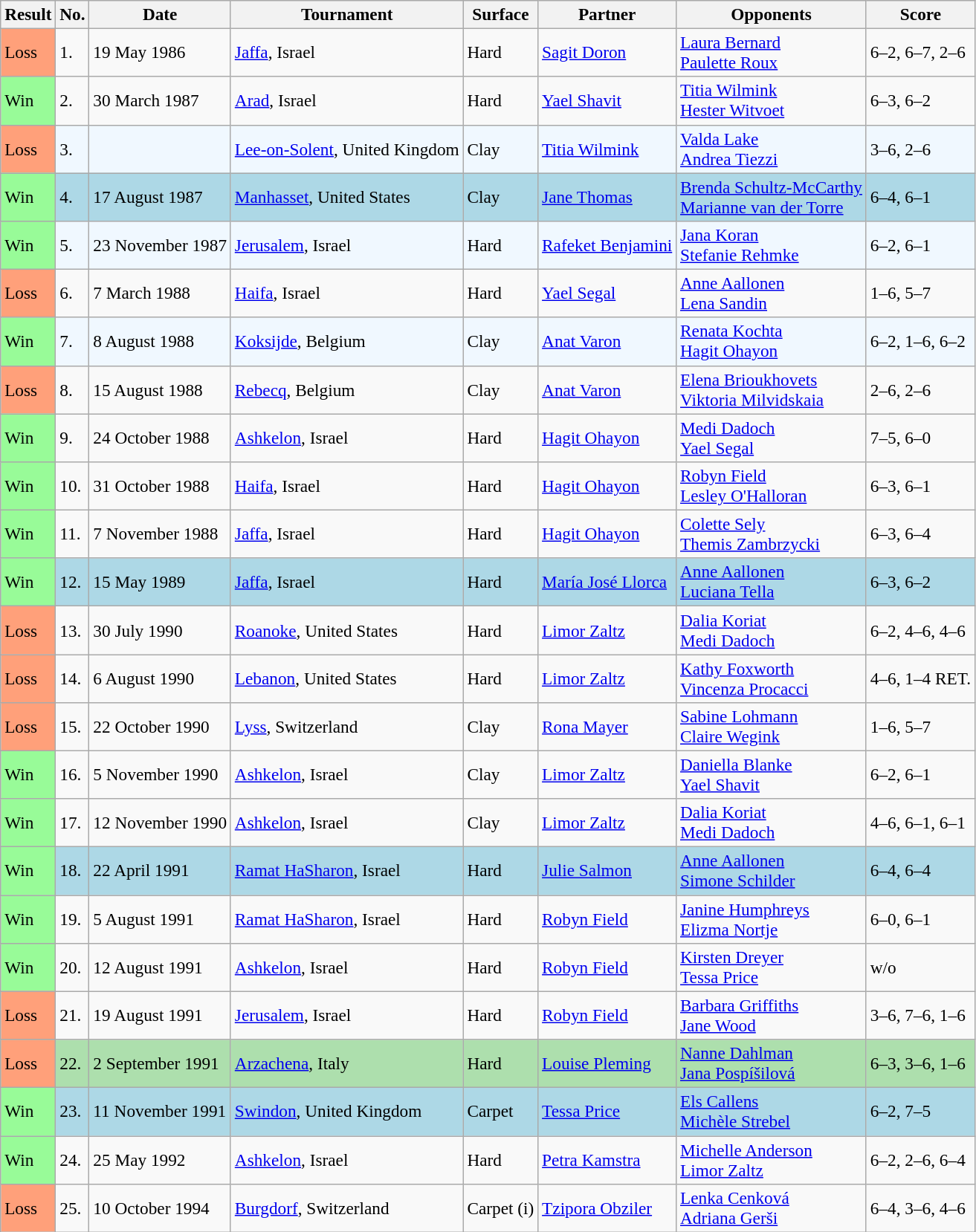<table class="sortable wikitable" style="font-size:97%;">
<tr>
<th>Result</th>
<th>No.</th>
<th>Date</th>
<th>Tournament</th>
<th>Surface</th>
<th>Partner</th>
<th>Opponents</th>
<th>Score</th>
</tr>
<tr>
<td style="background:#ffa07a;">Loss</td>
<td>1.</td>
<td>19 May 1986</td>
<td><a href='#'>Jaffa</a>, Israel</td>
<td>Hard</td>
<td> <a href='#'>Sagit Doron</a></td>
<td> <a href='#'>Laura Bernard</a> <br>  <a href='#'>Paulette Roux</a></td>
<td>6–2, 6–7, 2–6</td>
</tr>
<tr>
<td style="background:#98fb98;">Win</td>
<td>2.</td>
<td>30 March 1987</td>
<td><a href='#'>Arad</a>, Israel</td>
<td>Hard</td>
<td> <a href='#'>Yael Shavit</a></td>
<td> <a href='#'>Titia Wilmink</a> <br>  <a href='#'>Hester Witvoet</a></td>
<td>6–3, 6–2</td>
</tr>
<tr style="background:#f0f8ff;">
<td style="background:#ffa07a;">Loss</td>
<td>3.</td>
<td></td>
<td><a href='#'>Lee-on-Solent</a>, United Kingdom</td>
<td>Clay</td>
<td> <a href='#'>Titia Wilmink</a></td>
<td> <a href='#'>Valda Lake</a> <br>  <a href='#'>Andrea Tiezzi</a></td>
<td>3–6, 2–6</td>
</tr>
<tr style="background:lightblue;">
<td style="background:#98fb98;">Win</td>
<td>4.</td>
<td>17 August 1987</td>
<td><a href='#'>Manhasset</a>, United States</td>
<td>Clay</td>
<td> <a href='#'>Jane Thomas</a></td>
<td> <a href='#'>Brenda Schultz-McCarthy</a> <br>  <a href='#'>Marianne van der Torre</a></td>
<td>6–4, 6–1</td>
</tr>
<tr style="background:#f0f8ff;">
<td style="background:#98fb98;">Win</td>
<td>5.</td>
<td>23 November 1987</td>
<td><a href='#'>Jerusalem</a>, Israel</td>
<td>Hard</td>
<td> <a href='#'>Rafeket Benjamini</a></td>
<td> <a href='#'>Jana Koran</a> <br>  <a href='#'>Stefanie Rehmke</a></td>
<td>6–2, 6–1</td>
</tr>
<tr>
<td style="background:#ffa07a;">Loss</td>
<td>6.</td>
<td>7 March 1988</td>
<td><a href='#'>Haifa</a>, Israel</td>
<td>Hard</td>
<td> <a href='#'>Yael Segal</a></td>
<td> <a href='#'>Anne Aallonen</a> <br>  <a href='#'>Lena Sandin</a></td>
<td>1–6, 5–7</td>
</tr>
<tr style="background:#f0f8ff;">
<td style="background:#98fb98;">Win</td>
<td>7.</td>
<td>8 August 1988</td>
<td><a href='#'>Koksijde</a>, Belgium</td>
<td>Clay</td>
<td> <a href='#'>Anat Varon</a></td>
<td> <a href='#'>Renata Kochta</a> <br>  <a href='#'>Hagit Ohayon</a></td>
<td>6–2, 1–6, 6–2</td>
</tr>
<tr>
<td style="background:#ffa07a;">Loss</td>
<td>8.</td>
<td>15 August 1988</td>
<td><a href='#'>Rebecq</a>, Belgium</td>
<td>Clay</td>
<td> <a href='#'>Anat Varon</a></td>
<td> <a href='#'>Elena Brioukhovets</a> <br>  <a href='#'>Viktoria Milvidskaia</a></td>
<td>2–6, 2–6</td>
</tr>
<tr>
<td style="background:#98fb98;">Win</td>
<td>9.</td>
<td>24 October 1988</td>
<td><a href='#'>Ashkelon</a>, Israel</td>
<td>Hard</td>
<td> <a href='#'>Hagit Ohayon</a></td>
<td> <a href='#'>Medi Dadoch</a> <br>  <a href='#'>Yael Segal</a></td>
<td>7–5, 6–0</td>
</tr>
<tr>
<td style="background:#98fb98;">Win</td>
<td>10.</td>
<td>31 October 1988</td>
<td><a href='#'>Haifa</a>, Israel</td>
<td>Hard</td>
<td> <a href='#'>Hagit Ohayon</a></td>
<td> <a href='#'>Robyn Field</a> <br>  <a href='#'>Lesley O'Halloran</a></td>
<td>6–3, 6–1</td>
</tr>
<tr>
<td style="background:#98fb98;">Win</td>
<td>11.</td>
<td>7 November 1988</td>
<td><a href='#'>Jaffa</a>, Israel</td>
<td>Hard</td>
<td> <a href='#'>Hagit Ohayon</a></td>
<td> <a href='#'>Colette Sely</a> <br>  <a href='#'>Themis Zambrzycki</a></td>
<td>6–3, 6–4</td>
</tr>
<tr style="background:lightblue;">
<td style="background:#98fb98;">Win</td>
<td>12.</td>
<td>15 May 1989</td>
<td><a href='#'>Jaffa</a>, Israel</td>
<td>Hard</td>
<td> <a href='#'>María José Llorca</a></td>
<td> <a href='#'>Anne Aallonen</a> <br>  <a href='#'>Luciana Tella</a></td>
<td>6–3, 6–2</td>
</tr>
<tr>
<td style="background:#ffa07a;">Loss</td>
<td>13.</td>
<td>30 July 1990</td>
<td><a href='#'>Roanoke</a>, United States</td>
<td>Hard</td>
<td> <a href='#'>Limor Zaltz</a></td>
<td> <a href='#'>Dalia Koriat</a> <br>  <a href='#'>Medi Dadoch</a></td>
<td>6–2, 4–6, 4–6</td>
</tr>
<tr>
<td style="background:#ffa07a;">Loss</td>
<td>14.</td>
<td>6 August 1990</td>
<td><a href='#'>Lebanon</a>, United States</td>
<td>Hard</td>
<td> <a href='#'>Limor Zaltz</a></td>
<td> <a href='#'>Kathy Foxworth</a> <br>  <a href='#'>Vincenza Procacci</a></td>
<td>4–6, 1–4 RET.</td>
</tr>
<tr>
<td style="background:#ffa07a;">Loss</td>
<td>15.</td>
<td>22 October 1990</td>
<td><a href='#'>Lyss</a>, Switzerland</td>
<td>Clay</td>
<td> <a href='#'>Rona Mayer</a></td>
<td> <a href='#'>Sabine Lohmann</a> <br>  <a href='#'>Claire Wegink</a></td>
<td>1–6, 5–7</td>
</tr>
<tr>
<td style="background:#98fb98;">Win</td>
<td>16.</td>
<td>5 November 1990</td>
<td><a href='#'>Ashkelon</a>, Israel</td>
<td>Clay</td>
<td> <a href='#'>Limor Zaltz</a></td>
<td> <a href='#'>Daniella Blanke</a> <br>  <a href='#'>Yael Shavit</a></td>
<td>6–2, 6–1</td>
</tr>
<tr>
<td style="background:#98fb98;">Win</td>
<td>17.</td>
<td>12 November 1990</td>
<td><a href='#'>Ashkelon</a>, Israel</td>
<td>Clay</td>
<td> <a href='#'>Limor Zaltz</a></td>
<td> <a href='#'>Dalia Koriat</a> <br>  <a href='#'>Medi Dadoch</a></td>
<td>4–6, 6–1, 6–1</td>
</tr>
<tr style="background:lightblue;">
<td style="background:#98fb98;">Win</td>
<td>18.</td>
<td>22 April 1991</td>
<td><a href='#'>Ramat HaSharon</a>, Israel</td>
<td>Hard</td>
<td> <a href='#'>Julie Salmon</a></td>
<td> <a href='#'>Anne Aallonen</a> <br>  <a href='#'>Simone Schilder</a></td>
<td>6–4, 6–4</td>
</tr>
<tr>
<td style="background:#98fb98;">Win</td>
<td>19.</td>
<td>5 August 1991</td>
<td><a href='#'>Ramat HaSharon</a>, Israel</td>
<td>Hard</td>
<td> <a href='#'>Robyn Field</a></td>
<td> <a href='#'>Janine Humphreys</a> <br>  <a href='#'>Elizma Nortje</a></td>
<td>6–0, 6–1</td>
</tr>
<tr>
<td style="background:#98fb98;">Win</td>
<td>20.</td>
<td>12 August 1991</td>
<td><a href='#'>Ashkelon</a>, Israel</td>
<td>Hard</td>
<td> <a href='#'>Robyn Field</a></td>
<td> <a href='#'>Kirsten Dreyer</a> <br>  <a href='#'>Tessa Price</a></td>
<td>w/o</td>
</tr>
<tr>
<td style="background:#ffa07a;">Loss</td>
<td>21.</td>
<td>19 August 1991</td>
<td><a href='#'>Jerusalem</a>, Israel</td>
<td>Hard</td>
<td> <a href='#'>Robyn Field</a></td>
<td> <a href='#'>Barbara Griffiths</a> <br>  <a href='#'>Jane Wood</a></td>
<td>3–6, 7–6, 1–6</td>
</tr>
<tr style="background:#addfad;">
<td style="background:#ffa07a;">Loss</td>
<td>22.</td>
<td>2 September 1991</td>
<td><a href='#'>Arzachena</a>, Italy</td>
<td>Hard</td>
<td> <a href='#'>Louise Pleming</a></td>
<td> <a href='#'>Nanne Dahlman</a> <br>  <a href='#'>Jana Pospíšilová</a></td>
<td>6–3, 3–6, 1–6</td>
</tr>
<tr style="background:lightblue;">
<td style="background:#98fb98;">Win</td>
<td>23.</td>
<td>11 November 1991</td>
<td><a href='#'>Swindon</a>, United Kingdom</td>
<td>Carpet</td>
<td> <a href='#'>Tessa Price</a></td>
<td> <a href='#'>Els Callens</a> <br>  <a href='#'>Michèle Strebel</a></td>
<td>6–2, 7–5</td>
</tr>
<tr>
<td style="background:#98fb98;">Win</td>
<td>24.</td>
<td>25 May 1992</td>
<td><a href='#'>Ashkelon</a>, Israel</td>
<td>Hard</td>
<td> <a href='#'>Petra Kamstra</a></td>
<td> <a href='#'>Michelle Anderson</a> <br>  <a href='#'>Limor Zaltz</a></td>
<td>6–2, 2–6, 6–4</td>
</tr>
<tr>
<td style="background:#ffa07a;">Loss</td>
<td>25.</td>
<td>10 October 1994</td>
<td><a href='#'>Burgdorf</a>, Switzerland</td>
<td>Carpet (i)</td>
<td> <a href='#'>Tzipora Obziler</a></td>
<td> <a href='#'>Lenka Cenková</a> <br>  <a href='#'>Adriana Gerši</a></td>
<td>6–4, 3–6, 4–6</td>
</tr>
</table>
